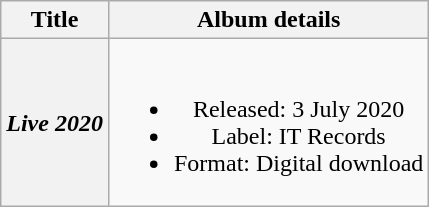<table class="wikitable plainrowheaders" style="text-align:center;">
<tr>
<th scope="col">Title</th>
<th scope="col">Album details</th>
</tr>
<tr>
<th scope="row"><em>Live 2020</em></th>
<td><br><ul><li>Released: 3 July 2020</li><li>Label: IT Records</li><li>Format: Digital download</li></ul></td>
</tr>
</table>
